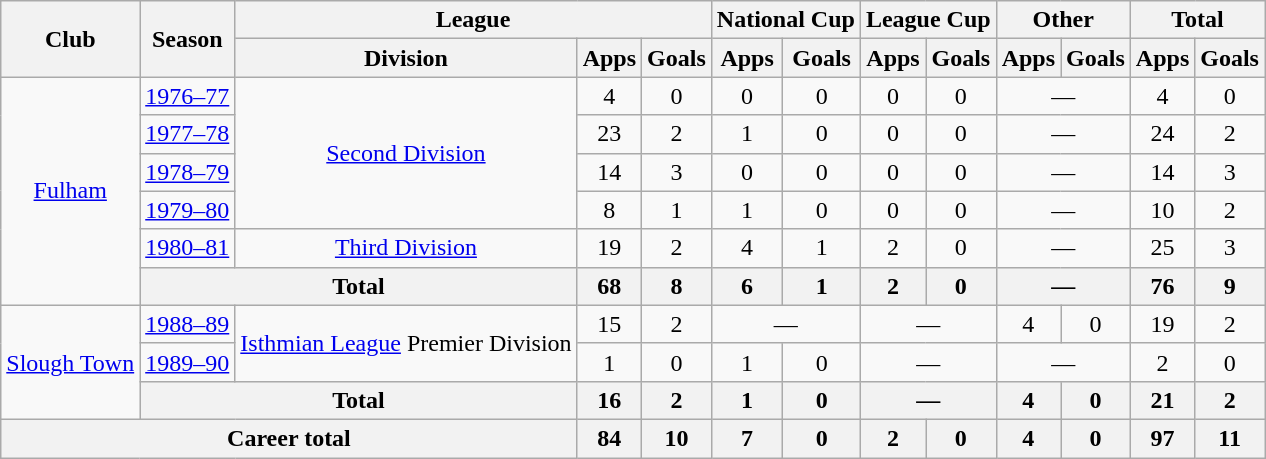<table class="wikitable" style="text-align: center;">
<tr>
<th rowspan="2">Club</th>
<th rowspan="2">Season</th>
<th colspan="3">League</th>
<th colspan="2">National Cup</th>
<th colspan="2">League Cup</th>
<th colspan="2">Other</th>
<th colspan="2">Total</th>
</tr>
<tr>
<th>Division</th>
<th>Apps</th>
<th>Goals</th>
<th>Apps</th>
<th>Goals</th>
<th>Apps</th>
<th>Goals</th>
<th>Apps</th>
<th>Goals</th>
<th>Apps</th>
<th>Goals</th>
</tr>
<tr>
<td rowspan="6"><a href='#'>Fulham</a></td>
<td><a href='#'>1976–77</a></td>
<td rowspan="4"><a href='#'>Second Division</a></td>
<td>4</td>
<td>0</td>
<td>0</td>
<td>0</td>
<td>0</td>
<td>0</td>
<td colspan="2">―</td>
<td>4</td>
<td>0</td>
</tr>
<tr>
<td><a href='#'>1977–78</a></td>
<td>23</td>
<td>2</td>
<td>1</td>
<td>0</td>
<td>0</td>
<td>0</td>
<td colspan="2">―</td>
<td>24</td>
<td>2</td>
</tr>
<tr>
<td><a href='#'>1978–79</a></td>
<td>14</td>
<td>3</td>
<td>0</td>
<td>0</td>
<td>0</td>
<td>0</td>
<td colspan="2">―</td>
<td>14</td>
<td>3</td>
</tr>
<tr>
<td><a href='#'>1979–80</a></td>
<td>8</td>
<td>1</td>
<td>1</td>
<td>0</td>
<td>0</td>
<td>0</td>
<td colspan="2">―</td>
<td>10</td>
<td>2</td>
</tr>
<tr>
<td><a href='#'>1980–81</a></td>
<td><a href='#'>Third Division</a></td>
<td>19</td>
<td>2</td>
<td>4</td>
<td>1</td>
<td>2</td>
<td>0</td>
<td colspan="2">―</td>
<td>25</td>
<td>3</td>
</tr>
<tr>
<th colspan="2">Total</th>
<th>68</th>
<th>8</th>
<th>6</th>
<th>1</th>
<th>2</th>
<th>0</th>
<th colspan="2">―</th>
<th>76</th>
<th>9</th>
</tr>
<tr>
<td rowspan="3"><a href='#'>Slough Town</a></td>
<td><a href='#'>1988–89</a></td>
<td rowspan="2"><a href='#'>Isthmian League</a> Premier Division</td>
<td>15</td>
<td>2</td>
<td colspan="2">―</td>
<td colspan="2">―</td>
<td>4</td>
<td>0</td>
<td>19</td>
<td>2</td>
</tr>
<tr>
<td><a href='#'>1989–90</a></td>
<td>1</td>
<td>0</td>
<td>1</td>
<td>0</td>
<td colspan="2">―</td>
<td colspan="2">―</td>
<td>2</td>
<td>0</td>
</tr>
<tr>
<th colspan="2">Total</th>
<th>16</th>
<th>2</th>
<th>1</th>
<th>0</th>
<th colspan="2">―</th>
<th>4</th>
<th>0</th>
<th>21</th>
<th>2</th>
</tr>
<tr>
<th colspan="3">Career total</th>
<th>84</th>
<th>10</th>
<th>7</th>
<th>0</th>
<th>2</th>
<th>0</th>
<th>4</th>
<th>0</th>
<th>97</th>
<th>11</th>
</tr>
</table>
